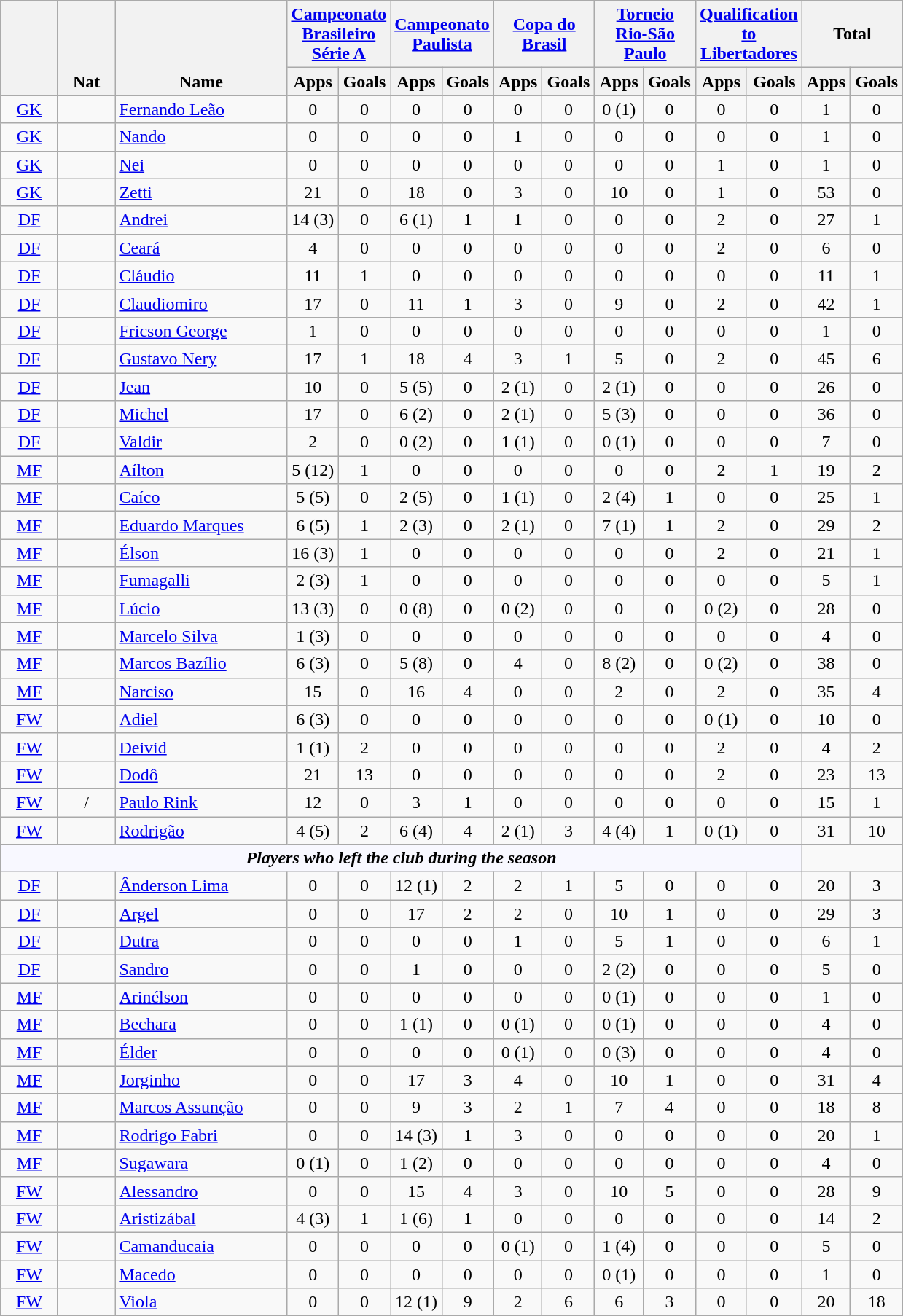<table class="wikitable sortable" style="text-align:center;">
<tr>
<th rowspan="2" width="45" valign="bottom"></th>
<th rowspan="2" width="45" valign="bottom">Nat</th>
<th rowspan="2" width="150" valign="bottom">Name</th>
<th colspan="2" width="85"><a href='#'>Campeonato Brasileiro Série A</a></th>
<th colspan="2" width="85"><a href='#'>Campeonato Paulista</a></th>
<th colspan="2" width="85"><a href='#'>Copa do Brasil</a></th>
<th colspan="2" width="85"><a href='#'>Torneio Rio-São Paulo</a></th>
<th colspan="2" width="85"><a href='#'>Qualification to Libertadores</a></th>
<th colspan="2" width="85">Total</th>
</tr>
<tr>
<th>Apps</th>
<th>Goals</th>
<th>Apps</th>
<th>Goals</th>
<th>Apps</th>
<th>Goals</th>
<th>Apps</th>
<th>Goals</th>
<th>Apps</th>
<th>Goals</th>
<th>Apps</th>
<th>Goals</th>
</tr>
<tr>
<td><a href='#'>GK</a></td>
<td></td>
<td align=left><a href='#'>Fernando Leão</a></td>
<td>0</td>
<td>0</td>
<td>0</td>
<td>0</td>
<td>0</td>
<td>0</td>
<td>0 (1)</td>
<td>0</td>
<td>0</td>
<td>0</td>
<td>1</td>
<td>0</td>
</tr>
<tr>
<td><a href='#'>GK</a></td>
<td></td>
<td align=left><a href='#'>Nando</a></td>
<td>0</td>
<td>0</td>
<td>0</td>
<td>0</td>
<td>1</td>
<td>0</td>
<td>0</td>
<td>0</td>
<td>0</td>
<td>0</td>
<td>1</td>
<td>0</td>
</tr>
<tr>
<td><a href='#'>GK</a></td>
<td></td>
<td align=left><a href='#'>Nei</a></td>
<td>0</td>
<td>0</td>
<td>0</td>
<td>0</td>
<td>0</td>
<td>0</td>
<td>0</td>
<td>0</td>
<td>1</td>
<td>0</td>
<td>1</td>
<td>0</td>
</tr>
<tr>
<td><a href='#'>GK</a></td>
<td></td>
<td align=left><a href='#'>Zetti</a></td>
<td>21</td>
<td>0</td>
<td>18</td>
<td>0</td>
<td>3</td>
<td>0</td>
<td>10</td>
<td>0</td>
<td>1</td>
<td>0</td>
<td>53</td>
<td>0</td>
</tr>
<tr>
<td><a href='#'>DF</a></td>
<td></td>
<td align=left><a href='#'>Andrei</a></td>
<td>14 (3)</td>
<td>0</td>
<td>6 (1)</td>
<td>1</td>
<td>1</td>
<td>0</td>
<td>0</td>
<td>0</td>
<td>2</td>
<td>0</td>
<td>27</td>
<td>1</td>
</tr>
<tr>
<td><a href='#'>DF</a></td>
<td></td>
<td align=left><a href='#'>Ceará</a></td>
<td>4</td>
<td>0</td>
<td>0</td>
<td>0</td>
<td>0</td>
<td>0</td>
<td>0</td>
<td>0</td>
<td>2</td>
<td>0</td>
<td>6</td>
<td>0</td>
</tr>
<tr>
<td><a href='#'>DF</a></td>
<td></td>
<td align=left><a href='#'>Cláudio</a></td>
<td>11</td>
<td>1</td>
<td>0</td>
<td>0</td>
<td>0</td>
<td>0</td>
<td>0</td>
<td>0</td>
<td>0</td>
<td>0</td>
<td>11</td>
<td>1</td>
</tr>
<tr>
<td><a href='#'>DF</a></td>
<td></td>
<td align=left><a href='#'>Claudiomiro</a></td>
<td>17</td>
<td>0</td>
<td>11</td>
<td>1</td>
<td>3</td>
<td>0</td>
<td>9</td>
<td>0</td>
<td>2</td>
<td>0</td>
<td>42</td>
<td>1</td>
</tr>
<tr>
<td><a href='#'>DF</a></td>
<td></td>
<td align=left><a href='#'>Fricson George</a></td>
<td>1</td>
<td>0</td>
<td>0</td>
<td>0</td>
<td>0</td>
<td>0</td>
<td>0</td>
<td>0</td>
<td>0</td>
<td>0</td>
<td>1</td>
<td>0</td>
</tr>
<tr>
<td><a href='#'>DF</a></td>
<td></td>
<td align=left><a href='#'>Gustavo Nery</a></td>
<td>17</td>
<td>1</td>
<td>18</td>
<td>4</td>
<td>3</td>
<td>1</td>
<td>5</td>
<td>0</td>
<td>2</td>
<td>0</td>
<td>45</td>
<td>6</td>
</tr>
<tr>
<td><a href='#'>DF</a></td>
<td></td>
<td align=left><a href='#'>Jean</a></td>
<td>10</td>
<td>0</td>
<td>5 (5)</td>
<td>0</td>
<td>2 (1)</td>
<td>0</td>
<td>2 (1)</td>
<td>0</td>
<td>0</td>
<td>0</td>
<td>26</td>
<td>0</td>
</tr>
<tr>
<td><a href='#'>DF</a></td>
<td></td>
<td align=left><a href='#'>Michel</a></td>
<td>17</td>
<td>0</td>
<td>6 (2)</td>
<td>0</td>
<td>2 (1)</td>
<td>0</td>
<td>5 (3)</td>
<td>0</td>
<td>0</td>
<td>0</td>
<td>36</td>
<td>0</td>
</tr>
<tr>
<td><a href='#'>DF</a></td>
<td></td>
<td align=left><a href='#'>Valdir</a></td>
<td>2</td>
<td>0</td>
<td>0 (2)</td>
<td>0</td>
<td>1 (1)</td>
<td>0</td>
<td>0 (1)</td>
<td>0</td>
<td>0</td>
<td>0</td>
<td>7</td>
<td>0</td>
</tr>
<tr>
<td><a href='#'>MF</a></td>
<td></td>
<td align=left><a href='#'>Aílton</a></td>
<td>5 (12)</td>
<td>1</td>
<td>0</td>
<td>0</td>
<td>0</td>
<td>0</td>
<td>0</td>
<td>0</td>
<td>2</td>
<td>1</td>
<td>19</td>
<td>2</td>
</tr>
<tr>
<td><a href='#'>MF</a></td>
<td></td>
<td align=left><a href='#'>Caíco</a></td>
<td>5 (5)</td>
<td>0</td>
<td>2 (5)</td>
<td>0</td>
<td>1 (1)</td>
<td>0</td>
<td>2 (4)</td>
<td>1</td>
<td>0</td>
<td>0</td>
<td>25</td>
<td>1</td>
</tr>
<tr>
<td><a href='#'>MF</a></td>
<td></td>
<td align=left><a href='#'>Eduardo Marques</a></td>
<td>6 (5)</td>
<td>1</td>
<td>2 (3)</td>
<td>0</td>
<td>2 (1)</td>
<td>0</td>
<td>7 (1)</td>
<td>1</td>
<td>2</td>
<td>0</td>
<td>29</td>
<td>2</td>
</tr>
<tr>
<td><a href='#'>MF</a></td>
<td></td>
<td align=left><a href='#'>Élson</a></td>
<td>16 (3)</td>
<td>1</td>
<td>0</td>
<td>0</td>
<td>0</td>
<td>0</td>
<td>0</td>
<td>0</td>
<td>2</td>
<td>0</td>
<td>21</td>
<td>1</td>
</tr>
<tr>
<td><a href='#'>MF</a></td>
<td></td>
<td align=left><a href='#'>Fumagalli</a></td>
<td>2 (3)</td>
<td>1</td>
<td>0</td>
<td>0</td>
<td>0</td>
<td>0</td>
<td>0</td>
<td>0</td>
<td>0</td>
<td>0</td>
<td>5</td>
<td>1</td>
</tr>
<tr>
<td><a href='#'>MF</a></td>
<td></td>
<td align=left><a href='#'>Lúcio</a></td>
<td>13 (3)</td>
<td>0</td>
<td>0 (8)</td>
<td>0</td>
<td>0 (2)</td>
<td>0</td>
<td>0</td>
<td>0</td>
<td>0 (2)</td>
<td>0</td>
<td>28</td>
<td>0</td>
</tr>
<tr>
<td><a href='#'>MF</a></td>
<td></td>
<td align=left><a href='#'>Marcelo Silva</a></td>
<td>1 (3)</td>
<td>0</td>
<td>0</td>
<td>0</td>
<td>0</td>
<td>0</td>
<td>0</td>
<td>0</td>
<td>0</td>
<td>0</td>
<td>4</td>
<td>0</td>
</tr>
<tr>
<td><a href='#'>MF</a></td>
<td></td>
<td align=left><a href='#'>Marcos Bazílio</a></td>
<td>6 (3)</td>
<td>0</td>
<td>5 (8)</td>
<td>0</td>
<td>4</td>
<td>0</td>
<td>8 (2)</td>
<td>0</td>
<td>0 (2)</td>
<td>0</td>
<td>38</td>
<td>0</td>
</tr>
<tr>
<td><a href='#'>MF</a></td>
<td></td>
<td align=left><a href='#'>Narciso</a></td>
<td>15</td>
<td>0</td>
<td>16</td>
<td>4</td>
<td>0</td>
<td>0</td>
<td>2</td>
<td>0</td>
<td>2</td>
<td>0</td>
<td>35</td>
<td>4</td>
</tr>
<tr>
<td><a href='#'>FW</a></td>
<td></td>
<td align=left><a href='#'>Adiel</a></td>
<td>6 (3)</td>
<td>0</td>
<td>0</td>
<td>0</td>
<td>0</td>
<td>0</td>
<td>0</td>
<td>0</td>
<td>0 (1)</td>
<td>0</td>
<td>10</td>
<td>0</td>
</tr>
<tr>
<td><a href='#'>FW</a></td>
<td></td>
<td align=left><a href='#'>Deivid</a></td>
<td>1 (1)</td>
<td>2</td>
<td>0</td>
<td>0</td>
<td>0</td>
<td>0</td>
<td>0</td>
<td>0</td>
<td>2</td>
<td>0</td>
<td>4</td>
<td>2</td>
</tr>
<tr>
<td><a href='#'>FW</a></td>
<td></td>
<td align=left><a href='#'>Dodô</a></td>
<td>21</td>
<td>13</td>
<td>0</td>
<td>0</td>
<td>0</td>
<td>0</td>
<td>0</td>
<td>0</td>
<td>2</td>
<td>0</td>
<td>23</td>
<td>13</td>
</tr>
<tr>
<td><a href='#'>FW</a></td>
<td>/</td>
<td align=left><a href='#'>Paulo Rink</a></td>
<td>12</td>
<td>0</td>
<td>3</td>
<td>1</td>
<td>0</td>
<td>0</td>
<td>0</td>
<td>0</td>
<td>0</td>
<td>0</td>
<td>15</td>
<td>1</td>
</tr>
<tr>
<td><a href='#'>FW</a></td>
<td></td>
<td align=left><a href='#'>Rodrigão</a></td>
<td>4 (5)</td>
<td>2</td>
<td>6 (4)</td>
<td>4</td>
<td>2 (1)</td>
<td>3</td>
<td>4 (4)</td>
<td>1</td>
<td>0 (1)</td>
<td>0</td>
<td>31</td>
<td>10</td>
</tr>
<tr>
<th colspan=13 style="background: #F8F8FF" align=center><em>Players who left the club during the season</em></th>
</tr>
<tr>
<td><a href='#'>DF</a></td>
<td></td>
<td align=left><a href='#'>Ânderson Lima</a></td>
<td>0</td>
<td>0</td>
<td>12 (1)</td>
<td>2</td>
<td>2</td>
<td>1</td>
<td>5</td>
<td>0</td>
<td>0</td>
<td>0</td>
<td>20</td>
<td>3</td>
</tr>
<tr>
<td><a href='#'>DF</a></td>
<td></td>
<td align=left><a href='#'>Argel</a></td>
<td>0</td>
<td>0</td>
<td>17</td>
<td>2</td>
<td>2</td>
<td>0</td>
<td>10</td>
<td>1</td>
<td>0</td>
<td>0</td>
<td>29</td>
<td>3</td>
</tr>
<tr>
<td><a href='#'>DF</a></td>
<td></td>
<td align=left><a href='#'>Dutra</a></td>
<td>0</td>
<td>0</td>
<td>0</td>
<td>0</td>
<td>1</td>
<td>0</td>
<td>5</td>
<td>1</td>
<td>0</td>
<td>0</td>
<td>6</td>
<td>1</td>
</tr>
<tr>
<td><a href='#'>DF</a></td>
<td></td>
<td align=left><a href='#'>Sandro</a></td>
<td>0</td>
<td>0</td>
<td>1</td>
<td>0</td>
<td>0</td>
<td>0</td>
<td>2 (2)</td>
<td>0</td>
<td>0</td>
<td>0</td>
<td>5</td>
<td>0</td>
</tr>
<tr>
<td><a href='#'>MF</a></td>
<td></td>
<td align=left><a href='#'>Arinélson</a></td>
<td>0</td>
<td>0</td>
<td>0</td>
<td>0</td>
<td>0</td>
<td>0</td>
<td>0 (1)</td>
<td>0</td>
<td>0</td>
<td>0</td>
<td>1</td>
<td>0</td>
</tr>
<tr>
<td><a href='#'>MF</a></td>
<td></td>
<td align=left><a href='#'>Bechara</a></td>
<td>0</td>
<td>0</td>
<td>1 (1)</td>
<td>0</td>
<td>0 (1)</td>
<td>0</td>
<td>0 (1)</td>
<td>0</td>
<td>0</td>
<td>0</td>
<td>4</td>
<td>0</td>
</tr>
<tr>
<td><a href='#'>MF</a></td>
<td></td>
<td align=left><a href='#'>Élder</a></td>
<td>0</td>
<td>0</td>
<td>0</td>
<td>0</td>
<td>0 (1)</td>
<td>0</td>
<td>0 (3)</td>
<td>0</td>
<td>0</td>
<td>0</td>
<td>4</td>
<td>0</td>
</tr>
<tr>
<td><a href='#'>MF</a></td>
<td></td>
<td align=left><a href='#'>Jorginho</a></td>
<td>0</td>
<td>0</td>
<td>17</td>
<td>3</td>
<td>4</td>
<td>0</td>
<td>10</td>
<td>1</td>
<td>0</td>
<td>0</td>
<td>31</td>
<td>4</td>
</tr>
<tr>
<td><a href='#'>MF</a></td>
<td></td>
<td align=left><a href='#'>Marcos Assunção</a></td>
<td>0</td>
<td>0</td>
<td>9</td>
<td>3</td>
<td>2</td>
<td>1</td>
<td>7</td>
<td>4</td>
<td>0</td>
<td>0</td>
<td>18</td>
<td>8</td>
</tr>
<tr>
<td><a href='#'>MF</a></td>
<td></td>
<td align=left><a href='#'>Rodrigo Fabri</a></td>
<td>0</td>
<td>0</td>
<td>14 (3)</td>
<td>1</td>
<td>3</td>
<td>0</td>
<td>0</td>
<td>0</td>
<td>0</td>
<td>0</td>
<td>20</td>
<td>1</td>
</tr>
<tr>
<td><a href='#'>MF</a></td>
<td></td>
<td align=left><a href='#'>Sugawara</a></td>
<td>0 (1)</td>
<td>0</td>
<td>1 (2)</td>
<td>0</td>
<td>0</td>
<td>0</td>
<td>0</td>
<td>0</td>
<td>0</td>
<td>0</td>
<td>4</td>
<td>0</td>
</tr>
<tr>
<td><a href='#'>FW</a></td>
<td></td>
<td align=left><a href='#'>Alessandro</a></td>
<td>0</td>
<td>0</td>
<td>15</td>
<td>4</td>
<td>3</td>
<td>0</td>
<td>10</td>
<td>5</td>
<td>0</td>
<td>0</td>
<td>28</td>
<td>9</td>
</tr>
<tr>
<td><a href='#'>FW</a></td>
<td></td>
<td align=left><a href='#'>Aristizábal</a></td>
<td>4 (3)</td>
<td>1</td>
<td>1 (6)</td>
<td>1</td>
<td>0</td>
<td>0</td>
<td>0</td>
<td>0</td>
<td>0</td>
<td>0</td>
<td>14</td>
<td>2</td>
</tr>
<tr>
<td><a href='#'>FW</a></td>
<td></td>
<td align=left><a href='#'>Camanducaia</a></td>
<td>0</td>
<td>0</td>
<td>0</td>
<td>0</td>
<td>0 (1)</td>
<td>0</td>
<td>1 (4)</td>
<td>0</td>
<td>0</td>
<td>0</td>
<td>5</td>
<td>0</td>
</tr>
<tr>
<td><a href='#'>FW</a></td>
<td></td>
<td align=left><a href='#'>Macedo</a></td>
<td>0</td>
<td>0</td>
<td>0</td>
<td>0</td>
<td>0</td>
<td>0</td>
<td>0 (1)</td>
<td>0</td>
<td>0</td>
<td>0</td>
<td>1</td>
<td>0</td>
</tr>
<tr>
<td><a href='#'>FW</a></td>
<td></td>
<td align=left><a href='#'>Viola</a></td>
<td>0</td>
<td>0</td>
<td>12 (1)</td>
<td>9</td>
<td>2</td>
<td>6</td>
<td>6</td>
<td>3</td>
<td>0</td>
<td>0</td>
<td>20</td>
<td>18</td>
</tr>
<tr>
</tr>
</table>
